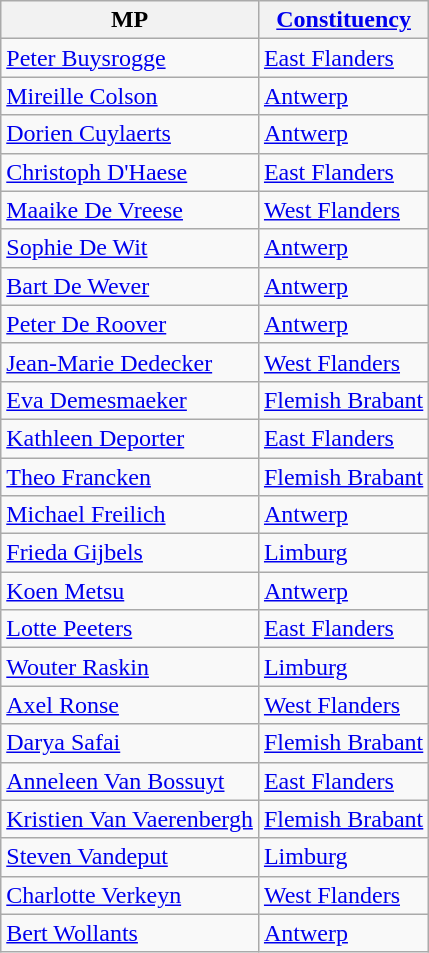<table class="wikitable">
<tr>
<th>MP</th>
<th><a href='#'>Constituency</a></th>
</tr>
<tr>
<td><a href='#'>Peter Buysrogge</a></td>
<td><a href='#'>East Flanders</a></td>
</tr>
<tr>
<td><a href='#'>Mireille Colson</a></td>
<td><a href='#'>Antwerp</a></td>
</tr>
<tr>
<td><a href='#'>Dorien Cuylaerts</a></td>
<td><a href='#'>Antwerp</a></td>
</tr>
<tr>
<td><a href='#'>Christoph D'Haese</a></td>
<td><a href='#'>East Flanders</a></td>
</tr>
<tr>
<td><a href='#'>Maaike De Vreese</a></td>
<td><a href='#'>West Flanders</a></td>
</tr>
<tr>
<td><a href='#'>Sophie De Wit</a></td>
<td><a href='#'>Antwerp</a></td>
</tr>
<tr>
<td><a href='#'>Bart De Wever</a></td>
<td><a href='#'>Antwerp</a></td>
</tr>
<tr>
<td><a href='#'>Peter De Roover</a></td>
<td><a href='#'>Antwerp</a></td>
</tr>
<tr>
<td><a href='#'>Jean-Marie Dedecker</a></td>
<td><a href='#'>West Flanders</a></td>
</tr>
<tr>
<td><a href='#'>Eva Demesmaeker</a></td>
<td><a href='#'>Flemish Brabant</a></td>
</tr>
<tr>
<td><a href='#'>Kathleen Deporter</a></td>
<td><a href='#'>East Flanders</a></td>
</tr>
<tr>
<td><a href='#'>Theo Francken</a></td>
<td><a href='#'>Flemish Brabant</a></td>
</tr>
<tr>
<td><a href='#'>Michael Freilich</a></td>
<td><a href='#'>Antwerp</a></td>
</tr>
<tr>
<td><a href='#'>Frieda Gijbels</a></td>
<td><a href='#'>Limburg</a></td>
</tr>
<tr>
<td><a href='#'>Koen Metsu</a></td>
<td><a href='#'>Antwerp</a></td>
</tr>
<tr>
<td><a href='#'>Lotte Peeters</a></td>
<td><a href='#'>East Flanders</a></td>
</tr>
<tr>
<td><a href='#'>Wouter Raskin</a></td>
<td><a href='#'>Limburg</a></td>
</tr>
<tr>
<td><a href='#'>Axel Ronse</a></td>
<td><a href='#'>West Flanders</a></td>
</tr>
<tr>
<td><a href='#'>Darya Safai</a></td>
<td><a href='#'>Flemish Brabant</a></td>
</tr>
<tr>
<td><a href='#'>Anneleen Van Bossuyt</a></td>
<td><a href='#'>East Flanders</a></td>
</tr>
<tr>
<td><a href='#'>Kristien Van Vaerenbergh</a></td>
<td><a href='#'>Flemish Brabant</a></td>
</tr>
<tr>
<td><a href='#'>Steven Vandeput</a></td>
<td><a href='#'>Limburg</a></td>
</tr>
<tr>
<td><a href='#'>Charlotte Verkeyn</a></td>
<td><a href='#'>West Flanders</a></td>
</tr>
<tr>
<td><a href='#'>Bert Wollants</a></td>
<td><a href='#'>Antwerp</a></td>
</tr>
</table>
